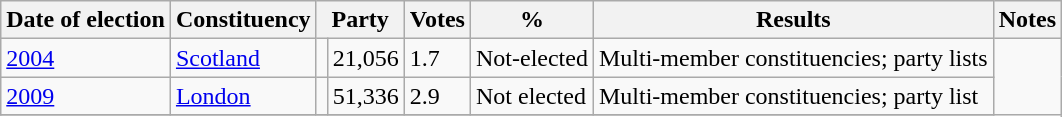<table class="wikitable">
<tr>
<th>Date of election</th>
<th>Constituency</th>
<th colspan=2>Party</th>
<th>Votes</th>
<th>%</th>
<th>Results</th>
<th>Notes</th>
</tr>
<tr>
<td><a href='#'>2004</a></td>
<td><a href='#'>Scotland</a></td>
<td></td>
<td>21,056</td>
<td>1.7</td>
<td>Not-elected</td>
<td>Multi-member constituencies; party lists</td>
</tr>
<tr>
<td><a href='#'>2009</a></td>
<td><a href='#'>London</a></td>
<td></td>
<td>51,336</td>
<td>2.9</td>
<td>Not elected</td>
<td>Multi-member constituencies; party list</td>
</tr>
<tr>
</tr>
</table>
